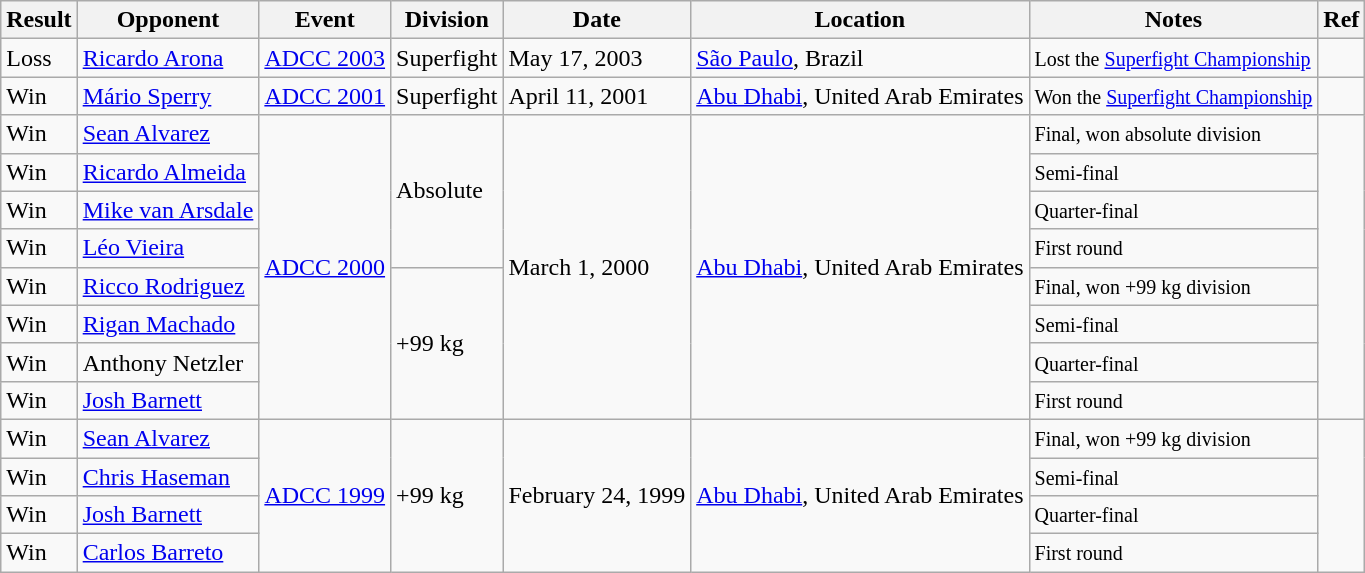<table class="wikitable">
<tr>
<th>Result</th>
<th>Opponent</th>
<th>Event</th>
<th>Division</th>
<th>Date</th>
<th>Location</th>
<th>Notes</th>
<th>Ref</th>
</tr>
<tr>
<td>Loss</td>
<td><a href='#'>Ricardo Arona</a></td>
<td><a href='#'>ADCC 2003</a></td>
<td>Superfight</td>
<td>May 17, 2003</td>
<td><a href='#'>São Paulo</a>, Brazil</td>
<td><small>Lost the <a href='#'>Superfight Championship</a></small></td>
<td></td>
</tr>
<tr>
<td>Win</td>
<td><a href='#'>Mário Sperry</a></td>
<td><a href='#'>ADCC 2001</a></td>
<td>Superfight</td>
<td>April 11, 2001</td>
<td><a href='#'>Abu Dhabi</a>, United Arab Emirates</td>
<td><small>Won the <a href='#'>Superfight Championship</a></small></td>
<td></td>
</tr>
<tr>
<td>Win</td>
<td><a href='#'>Sean Alvarez</a></td>
<td rowspan="8"><a href='#'>ADCC 2000</a></td>
<td rowspan="4">Absolute</td>
<td rowspan="8">March 1, 2000</td>
<td rowspan="8"><a href='#'>Abu Dhabi</a>, United Arab Emirates</td>
<td><small>Final, won absolute division</small></td>
<td rowspan="8"></td>
</tr>
<tr>
<td>Win</td>
<td><a href='#'>Ricardo Almeida</a></td>
<td><small>Semi-final</small></td>
</tr>
<tr>
<td>Win</td>
<td><a href='#'>Mike van Arsdale</a></td>
<td><small>Quarter-final</small></td>
</tr>
<tr>
<td>Win</td>
<td><a href='#'>Léo Vieira</a></td>
<td><small>First round</small></td>
</tr>
<tr>
<td>Win</td>
<td><a href='#'>Ricco Rodriguez</a></td>
<td rowspan=4>+99 kg</td>
<td><small>Final, won +99 kg division</small></td>
</tr>
<tr>
<td>Win</td>
<td><a href='#'>Rigan Machado</a></td>
<td><small>Semi-final</small></td>
</tr>
<tr>
<td>Win</td>
<td>Anthony Netzler</td>
<td><small>Quarter-final</small></td>
</tr>
<tr>
<td>Win</td>
<td><a href='#'>Josh Barnett</a></td>
<td><small>First round</small></td>
</tr>
<tr>
<td>Win</td>
<td><a href='#'>Sean Alvarez</a></td>
<td rowspan=4><a href='#'>ADCC 1999</a></td>
<td rowspan=4>+99 kg</td>
<td rowspan=4>February 24, 1999</td>
<td rowspan=4><a href='#'>Abu Dhabi</a>, United Arab Emirates</td>
<td><small>Final, won +99 kg division</small></td>
<td rowspan=4></td>
</tr>
<tr>
<td>Win</td>
<td><a href='#'>Chris Haseman</a></td>
<td><small>Semi-final</small></td>
</tr>
<tr>
<td>Win</td>
<td><a href='#'>Josh Barnett</a></td>
<td><small>Quarter-final</small></td>
</tr>
<tr>
<td>Win</td>
<td><a href='#'>Carlos Barreto</a></td>
<td><small>First round</small></td>
</tr>
</table>
